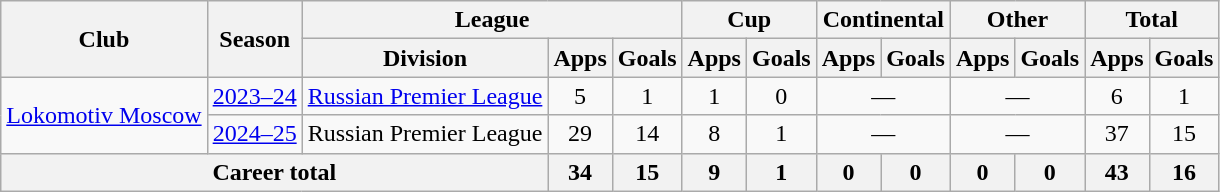<table class="wikitable" style="text-align:center">
<tr>
<th rowspan="2">Club</th>
<th rowspan="2">Season</th>
<th colspan="3">League</th>
<th colspan="2">Cup</th>
<th colspan="2">Continental</th>
<th colspan="2">Other</th>
<th colspan="2">Total</th>
</tr>
<tr>
<th>Division</th>
<th>Apps</th>
<th>Goals</th>
<th>Apps</th>
<th>Goals</th>
<th>Apps</th>
<th>Goals</th>
<th>Apps</th>
<th>Goals</th>
<th>Apps</th>
<th>Goals</th>
</tr>
<tr>
<td rowspan="2"><a href='#'>Lokomotiv Moscow</a></td>
<td><a href='#'>2023–24</a></td>
<td><a href='#'>Russian Premier League</a></td>
<td>5</td>
<td>1</td>
<td>1</td>
<td>0</td>
<td colspan="2">—</td>
<td colspan="2">—</td>
<td>6</td>
<td>1</td>
</tr>
<tr>
<td><a href='#'>2024–25</a></td>
<td>Russian Premier League</td>
<td>29</td>
<td>14</td>
<td>8</td>
<td>1</td>
<td colspan=2>—</td>
<td colspan=2>—</td>
<td>37</td>
<td>15</td>
</tr>
<tr>
<th colspan="3">Career total</th>
<th>34</th>
<th>15</th>
<th>9</th>
<th>1</th>
<th>0</th>
<th>0</th>
<th>0</th>
<th>0</th>
<th>43</th>
<th>16</th>
</tr>
</table>
